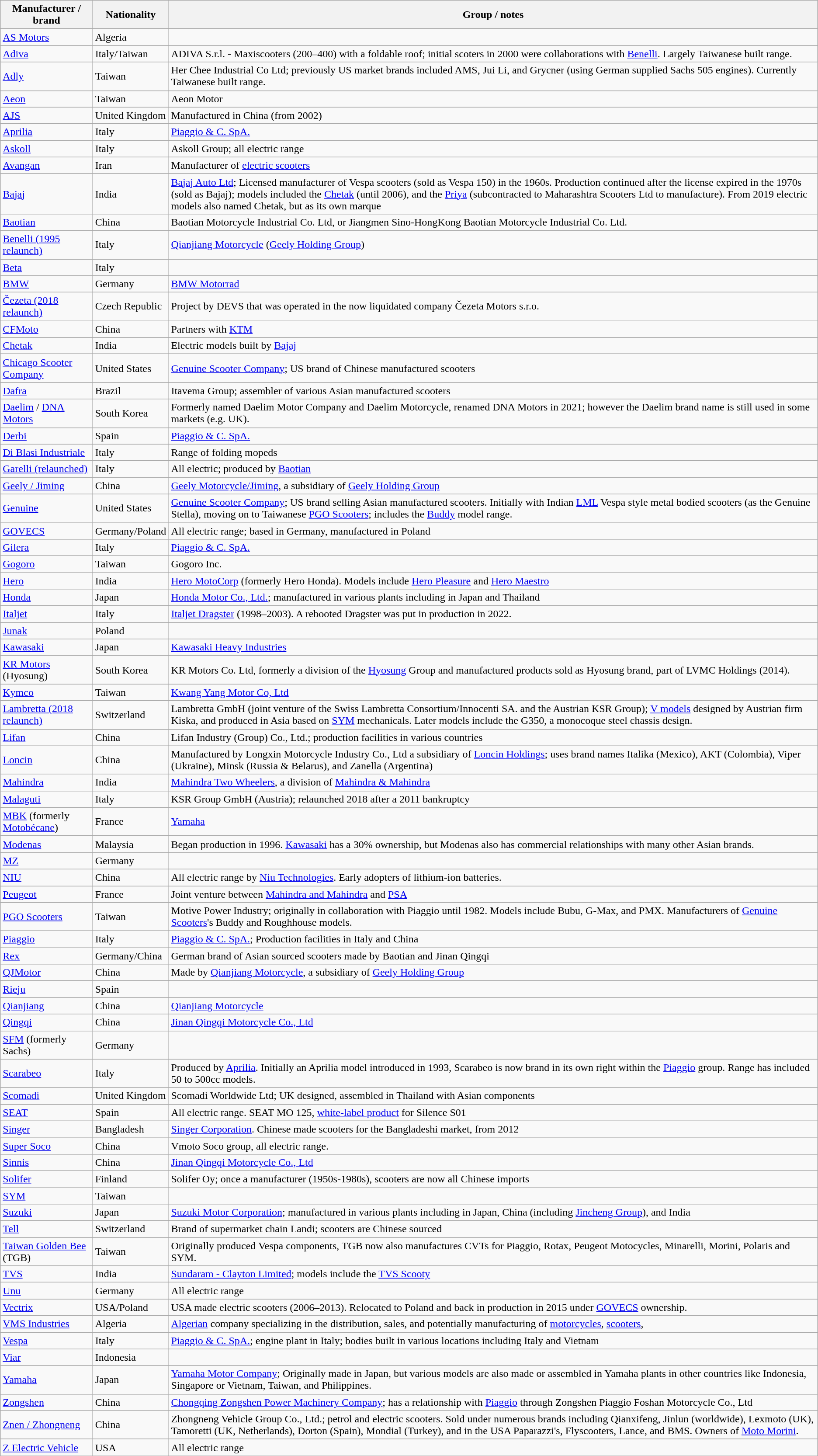<table class="wikitable sortable">
<tr>
<th>Manufacturer / brand</th>
<th>Nationality</th>
<th>Group / notes</th>
</tr>
<tr>
<td><a href='#'>AS Motors</a></td>
<td>Algeria</td>
<td></td>
</tr>
<tr>
<td><a href='#'>Adiva</a></td>
<td>Italy/Taiwan</td>
<td>ADIVA S.r.l. - Maxiscooters (200–400) with a foldable roof; initial scoters in 2000 were collaborations with <a href='#'>Benelli</a>. Largely Taiwanese built range.</td>
</tr>
<tr>
<td><a href='#'>Adly</a></td>
<td>Taiwan</td>
<td>Her Chee Industrial Co Ltd; previously US market brands included AMS, Jui Li, and Grycner (using German supplied Sachs 505 engines). Currently Taiwanese built range.</td>
</tr>
<tr>
<td><a href='#'>Aeon</a></td>
<td>Taiwan</td>
<td>Aeon Motor</td>
</tr>
<tr>
<td><a href='#'>AJS</a></td>
<td>United Kingdom</td>
<td>Manufactured in China (from 2002)</td>
</tr>
<tr>
<td><a href='#'>Aprilia</a></td>
<td>Italy</td>
<td><a href='#'>Piaggio & C. SpA.</a></td>
</tr>
<tr>
<td><a href='#'>Askoll</a></td>
<td>Italy</td>
<td>Askoll Group; all electric range</td>
</tr>
<tr>
<td><a href='#'>Avangan</a></td>
<td>Iran</td>
<td>Manufacturer of <a href='#'>electric scooters</a></td>
</tr>
<tr>
<td><a href='#'>Bajaj</a></td>
<td>India</td>
<td><a href='#'>Bajaj Auto Ltd</a>; Licensed manufacturer of Vespa scooters (sold as Vespa 150) in the 1960s. Production continued after the license expired in the 1970s (sold as Bajaj); models included the <a href='#'>Chetak</a> (until 2006), and the <a href='#'>Priya</a> (subcontracted to Maharashtra Scooters Ltd to manufacture). From 2019 electric models also named Chetak, but as its own marque</td>
</tr>
<tr>
<td><a href='#'>Baotian</a></td>
<td>China</td>
<td>Baotian Motorcycle Industrial Co. Ltd, or Jiangmen Sino-HongKong Baotian Motorcycle Industrial Co. Ltd.</td>
</tr>
<tr>
<td><a href='#'>Benelli (1995 relaunch)</a></td>
<td>Italy</td>
<td><a href='#'>Qianjiang Motorcycle</a> (<a href='#'>Geely Holding Group</a>)</td>
</tr>
<tr>
<td><a href='#'>Beta</a></td>
<td>Italy</td>
<td></td>
</tr>
<tr>
<td><a href='#'>BMW</a></td>
<td>Germany</td>
<td><a href='#'>BMW Motorrad</a></td>
</tr>
<tr>
<td><a href='#'>Čezeta (2018 relaunch)</a></td>
<td>Czech Republic</td>
<td>Project by DEVS that was operated in the now liquidated company Čezeta Motors s.r.o.</td>
</tr>
<tr>
<td><a href='#'>CFMoto</a></td>
<td>China</td>
<td>Partners with <a href='#'>KTM</a></td>
</tr>
<tr>
</tr>
<tr>
<td><a href='#'>Chetak</a></td>
<td>India</td>
<td>Electric models built by <a href='#'>Bajaj</a></td>
</tr>
<tr>
<td><a href='#'>Chicago Scooter Company</a></td>
<td>United States</td>
<td><a href='#'>Genuine Scooter Company</a>; US brand of Chinese manufactured scooters</td>
</tr>
<tr>
<td><a href='#'>Dafra</a></td>
<td>Brazil</td>
<td>Itavema Group; assembler of various Asian manufactured scooters</td>
</tr>
<tr>
<td><a href='#'>Daelim</a> / <a href='#'>DNA Motors</a></td>
<td>South Korea</td>
<td>Formerly named Daelim Motor Company and Daelim Motorcycle, renamed DNA Motors in 2021; however the Daelim brand name is still used in some markets (e.g. UK).</td>
</tr>
<tr>
<td><a href='#'>Derbi</a></td>
<td>Spain</td>
<td><a href='#'>Piaggio & C. SpA.</a></td>
</tr>
<tr>
<td><a href='#'>Di Blasi Industriale</a></td>
<td>Italy</td>
<td>Range of folding mopeds</td>
</tr>
<tr>
<td><a href='#'>Garelli (relaunched)</a></td>
<td>Italy</td>
<td>All electric; produced by <a href='#'>Baotian</a></td>
</tr>
<tr>
<td><a href='#'>Geely / Jiming</a></td>
<td>China</td>
<td><a href='#'>Geely Motorcycle/Jiming</a>, a subsidiary of <a href='#'>Geely Holding Group</a></td>
</tr>
<tr>
<td><a href='#'>Genuine</a></td>
<td>United States</td>
<td><a href='#'>Genuine Scooter Company</a>; US brand selling Asian manufactured scooters. Initially with Indian <a href='#'>LML</a> Vespa style metal bodied scooters (as the Genuine Stella), moving on to Taiwanese <a href='#'>PGO Scooters</a>; includes the <a href='#'>Buddy</a> model range.</td>
</tr>
<tr>
<td><a href='#'>GOVECS</a></td>
<td>Germany/Poland</td>
<td>All electric range; based in Germany, manufactured in Poland</td>
</tr>
<tr>
<td><a href='#'>Gilera</a></td>
<td>Italy</td>
<td><a href='#'>Piaggio & C. SpA.</a></td>
</tr>
<tr>
<td><a href='#'>Gogoro</a></td>
<td>Taiwan</td>
<td>Gogoro Inc.</td>
</tr>
<tr>
<td><a href='#'>Hero</a></td>
<td>India</td>
<td><a href='#'>Hero MotoCorp</a> (formerly Hero Honda). Models include <a href='#'>Hero Pleasure</a> and <a href='#'>Hero Maestro</a></td>
</tr>
<tr>
<td><a href='#'>Honda</a></td>
<td>Japan</td>
<td><a href='#'>Honda Motor Co., Ltd.</a>; manufactured in various plants including in Japan and Thailand</td>
</tr>
<tr>
<td><a href='#'>Italjet</a></td>
<td>Italy</td>
<td><a href='#'>Italjet Dragster</a> (1998–2003). A rebooted Dragster was put in production in 2022.</td>
</tr>
<tr>
<td><a href='#'>Junak</a></td>
<td>Poland</td>
<td></td>
</tr>
<tr>
<td><a href='#'>Kawasaki</a></td>
<td>Japan</td>
<td><a href='#'>Kawasaki Heavy Industries</a></td>
</tr>
<tr>
<td><a href='#'>KR Motors</a> (Hyosung)</td>
<td>South Korea</td>
<td>KR Motors Co. Ltd, formerly a division of the <a href='#'>Hyosung</a> Group and manufactured products sold as Hyosung brand, part of LVMC Holdings (2014).</td>
</tr>
<tr>
<td><a href='#'>Kymco</a></td>
<td>Taiwan</td>
<td><a href='#'>Kwang Yang Motor Co, Ltd</a></td>
</tr>
<tr>
<td><a href='#'>Lambretta (2018 relaunch)</a></td>
<td>Switzerland</td>
<td>Lambretta GmbH (joint venture of the Swiss Lambretta Consortium/Innocenti SA. and the Austrian KSR Group); <a href='#'>V models</a> designed by Austrian firm Kiska, and produced in Asia based on <a href='#'>SYM</a> mechanicals. Later models include the G350, a monocoque steel chassis design.</td>
</tr>
<tr>
<td><a href='#'>Lifan</a></td>
<td>China</td>
<td>Lifan Industry (Group) Co., Ltd.; production facilities in various countries</td>
</tr>
<tr>
<td><a href='#'>Loncin</a></td>
<td>China</td>
<td>Manufactured by Longxin Motorcycle Industry Co., Ltd a subsidiary of <a href='#'>Loncin Holdings</a>; uses brand names Italika (Mexico), AKT (Colombia), Viper (Ukraine), Minsk (Russia & Belarus), and Zanella (Argentina)</td>
</tr>
<tr>
<td><a href='#'>Mahindra</a></td>
<td>India</td>
<td><a href='#'>Mahindra Two Wheelers</a>, a division of <a href='#'>Mahindra & Mahindra</a></td>
</tr>
<tr>
<td><a href='#'>Malaguti</a></td>
<td>Italy</td>
<td>KSR Group GmbH (Austria); relaunched 2018 after a 2011 bankruptcy</td>
</tr>
<tr>
<td><a href='#'>MBK</a> (formerly <a href='#'>Motobécane</a>)</td>
<td>France</td>
<td><a href='#'>Yamaha</a></td>
</tr>
<tr>
<td><a href='#'>Modenas</a></td>
<td>Malaysia</td>
<td>Began production in 1996. <a href='#'>Kawasaki</a> has a 30% ownership, but Modenas also has commercial relationships with many other Asian brands.</td>
</tr>
<tr>
<td><a href='#'>MZ</a></td>
<td>Germany</td>
<td></td>
</tr>
<tr>
<td><a href='#'>NIU</a></td>
<td>China</td>
<td>All electric range by <a href='#'>Niu Technologies</a>. Early adopters of  lithium-ion batteries.</td>
</tr>
<tr>
<td><a href='#'>Peugeot</a></td>
<td>France</td>
<td>Joint venture between <a href='#'>Mahindra and Mahindra</a> and <a href='#'>PSA</a></td>
</tr>
<tr>
<td><a href='#'>PGO Scooters</a></td>
<td>Taiwan</td>
<td>Motive Power Industry; originally in collaboration with Piaggio until 1982. Models include Bubu, G-Max, and PMX. Manufacturers of <a href='#'>Genuine Scooters</a>'s Buddy and Roughhouse models.</td>
</tr>
<tr>
<td><a href='#'>Piaggio</a></td>
<td>Italy</td>
<td><a href='#'>Piaggio & C. SpA.</a>; Production facilities in Italy and China</td>
</tr>
<tr>
<td><a href='#'>Rex</a></td>
<td>Germany/China</td>
<td>German brand of Asian sourced scooters made by Baotian and Jinan Qingqi</td>
</tr>
<tr>
<td><a href='#'>QJMotor</a></td>
<td>China</td>
<td>Made by <a href='#'>Qianjiang Motorcycle</a>, a subsidiary of <a href='#'>Geely Holding Group</a></td>
</tr>
<tr>
<td><a href='#'>Rieju</a></td>
<td>Spain</td>
<td></td>
</tr>
<tr>
<td><a href='#'>Qianjiang</a></td>
<td>China</td>
<td><a href='#'>Qianjiang Motorcycle</a></td>
</tr>
<tr>
<td><a href='#'>Qingqi</a></td>
<td>China</td>
<td><a href='#'>Jinan Qingqi Motorcycle Co., Ltd</a></td>
</tr>
<tr>
<td><a href='#'>SFM</a> (formerly Sachs)</td>
<td>Germany</td>
<td></td>
</tr>
<tr>
<td><a href='#'>Scarabeo</a></td>
<td>Italy</td>
<td>Produced by <a href='#'>Aprilia</a>. Initially an Aprilia model introduced in 1993, Scarabeo is now brand in its own right within the <a href='#'>Piaggio</a> group. Range has included 50 to 500cc models.</td>
</tr>
<tr>
<td><a href='#'>Scomadi</a></td>
<td>United Kingdom</td>
<td>Scomadi Worldwide Ltd; UK designed, assembled in Thailand with Asian components</td>
</tr>
<tr>
<td><a href='#'>SEAT</a></td>
<td>Spain</td>
<td>All electric range. SEAT MO 125, <a href='#'>white-label product</a> for Silence S01</td>
</tr>
<tr>
<td><a href='#'>Singer</a></td>
<td>Bangladesh</td>
<td><a href='#'>Singer Corporation</a>. Chinese made scooters for the Bangladeshi market, from 2012</td>
</tr>
<tr>
<td><a href='#'>Super Soco</a></td>
<td>China</td>
<td>Vmoto Soco group, all electric range.</td>
</tr>
<tr>
<td><a href='#'>Sinnis</a></td>
<td>China</td>
<td><a href='#'>Jinan Qingqi Motorcycle Co., Ltd</a></td>
</tr>
<tr>
<td><a href='#'>Solifer</a></td>
<td>Finland</td>
<td>Solifer Oy; once a manufacturer (1950s-1980s), scooters are now all Chinese imports</td>
</tr>
<tr>
<td><a href='#'>SYM</a></td>
<td>Taiwan</td>
<td></td>
</tr>
<tr>
<td><a href='#'>Suzuki</a></td>
<td>Japan</td>
<td><a href='#'>Suzuki Motor Corporation</a>; manufactured in various plants including in Japan, China (including <a href='#'>Jincheng Group</a>), and India</td>
</tr>
<tr>
<td><a href='#'>Tell</a></td>
<td>Switzerland</td>
<td>Brand of supermarket chain Landi; scooters are Chinese sourced</td>
</tr>
<tr>
<td><a href='#'>Taiwan Golden Bee</a> (TGB)</td>
<td>Taiwan</td>
<td>Originally produced Vespa components, TGB now also manufactures CVTs for Piaggio, Rotax, Peugeot Motocycles, Minarelli, Morini, Polaris and SYM.</td>
</tr>
<tr>
<td><a href='#'>TVS</a></td>
<td>India</td>
<td><a href='#'>Sundaram - Clayton Limited</a>; models include the <a href='#'>TVS Scooty</a></td>
</tr>
<tr>
<td><a href='#'>Unu</a></td>
<td>Germany</td>
<td>All electric range</td>
</tr>
<tr>
<td><a href='#'>Vectrix</a></td>
<td>USA/Poland</td>
<td>USA made electric scooters (2006–2013). Relocated to Poland and back in production in 2015 under <a href='#'>GOVECS</a> ownership.</td>
</tr>
<tr>
<td><a href='#'>VMS Industries</a></td>
<td>Algeria</td>
<td><a href='#'>Algerian</a> company specializing in the distribution, sales, and potentially manufacturing of <a href='#'>motorcycles</a>, <a href='#'>scooters</a>,</td>
</tr>
<tr>
<td><a href='#'>Vespa</a></td>
<td>Italy</td>
<td><a href='#'>Piaggio & C. SpA.</a>; engine plant in Italy; bodies built in various locations including Italy and Vietnam</td>
</tr>
<tr>
<td><a href='#'>Viar</a></td>
<td>Indonesia</td>
<td></td>
</tr>
<tr>
<td><a href='#'>Yamaha</a></td>
<td>Japan</td>
<td><a href='#'>Yamaha Motor Company</a>; Originally made in Japan, but various models are also made or assembled in Yamaha plants in other countries like Indonesia, Singapore or Vietnam, Taiwan, and Philippines.</td>
</tr>
<tr>
<td><a href='#'>Zongshen</a></td>
<td>China</td>
<td><a href='#'>Chongqing Zongshen Power Machinery Company</a>; has a relationship with <a href='#'>Piaggio</a> through Zongshen Piaggio Foshan Motorcycle Co., Ltd</td>
</tr>
<tr>
<td><a href='#'>Znen / Zhongneng</a></td>
<td>China</td>
<td>Zhongneng Vehicle Group Co., Ltd.; petrol and electric scooters. Sold under numerous brands including Qianxifeng, Jinlun (worldwide), Lexmoto (UK), Tamoretti (UK, Netherlands), Dorton (Spain), Mondial (Turkey), and in the USA Paparazzi's, Flyscooters, Lance, and BMS. Owners of <a href='#'>Moto Morini</a>.</td>
</tr>
<tr>
<td><a href='#'>Z Electric Vehicle</a></td>
<td>USA</td>
<td>All electric range</td>
</tr>
</table>
